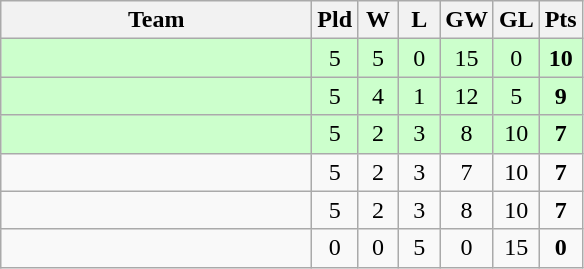<table class="wikitable" style="text-align:center">
<tr>
<th width=200>Team</th>
<th width=20>Pld</th>
<th width=20>W</th>
<th width=20>L</th>
<th width=20>GW</th>
<th width=20>GL</th>
<th width=20>Pts</th>
</tr>
<tr bgcolor=ccffcc>
<td style="text-align:left;"></td>
<td>5</td>
<td>5</td>
<td>0</td>
<td>15</td>
<td>0</td>
<td><strong>10</strong></td>
</tr>
<tr bgcolor=ccffcc>
<td style="text-align:left;"></td>
<td>5</td>
<td>4</td>
<td>1</td>
<td>12</td>
<td>5</td>
<td><strong>9</strong></td>
</tr>
<tr bgcolor=ccffcc>
<td style="text-align:left;"></td>
<td>5</td>
<td>2</td>
<td>3</td>
<td>8</td>
<td>10</td>
<td><strong>7</strong></td>
</tr>
<tr>
<td style="text-align:left;"></td>
<td>5</td>
<td>2</td>
<td>3</td>
<td>7</td>
<td>10</td>
<td><strong>7</strong></td>
</tr>
<tr>
<td style="text-align:left;"></td>
<td>5</td>
<td>2</td>
<td>3</td>
<td>8</td>
<td>10</td>
<td><strong>7</strong></td>
</tr>
<tr>
<td style="text-align:left;"></td>
<td>0</td>
<td>0</td>
<td>5</td>
<td>0</td>
<td>15</td>
<td><strong>0</strong></td>
</tr>
</table>
